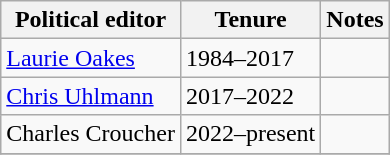<table class="wikitable">
<tr>
<th>Political editor</th>
<th>Tenure</th>
<th>Notes</th>
</tr>
<tr>
<td><a href='#'>Laurie Oakes</a></td>
<td>1984–2017</td>
<td></td>
</tr>
<tr>
<td><a href='#'>Chris Uhlmann</a></td>
<td>2017–2022</td>
<td></td>
</tr>
<tr>
<td>Charles Croucher</td>
<td>2022–present</td>
<td></td>
</tr>
<tr>
</tr>
</table>
